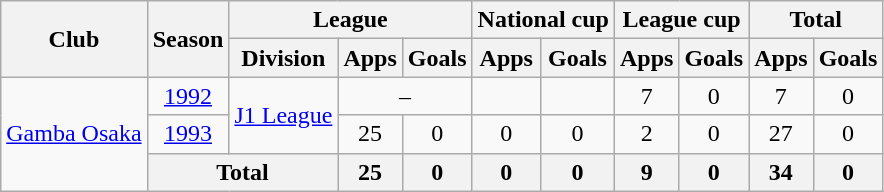<table class="wikitable" style="text-align:center">
<tr>
<th rowspan="2">Club</th>
<th rowspan="2">Season</th>
<th colspan="3">League</th>
<th colspan="2">National cup</th>
<th colspan="2">League cup</th>
<th colspan="2">Total</th>
</tr>
<tr>
<th>Division</th>
<th>Apps</th>
<th>Goals</th>
<th>Apps</th>
<th>Goals</th>
<th>Apps</th>
<th>Goals</th>
<th>Apps</th>
<th>Goals</th>
</tr>
<tr>
<td rowspan="3"><a href='#'>Gamba Osaka</a></td>
<td><a href='#'>1992</a></td>
<td rowspan="2"><a href='#'>J1 League</a></td>
<td colspan="2">–</td>
<td></td>
<td></td>
<td>7</td>
<td>0</td>
<td>7</td>
<td>0</td>
</tr>
<tr>
<td><a href='#'>1993</a></td>
<td>25</td>
<td>0</td>
<td>0</td>
<td>0</td>
<td>2</td>
<td>0</td>
<td>27</td>
<td>0</td>
</tr>
<tr>
<th colspan="2">Total</th>
<th>25</th>
<th>0</th>
<th>0</th>
<th>0</th>
<th>9</th>
<th>0</th>
<th>34</th>
<th>0</th>
</tr>
</table>
